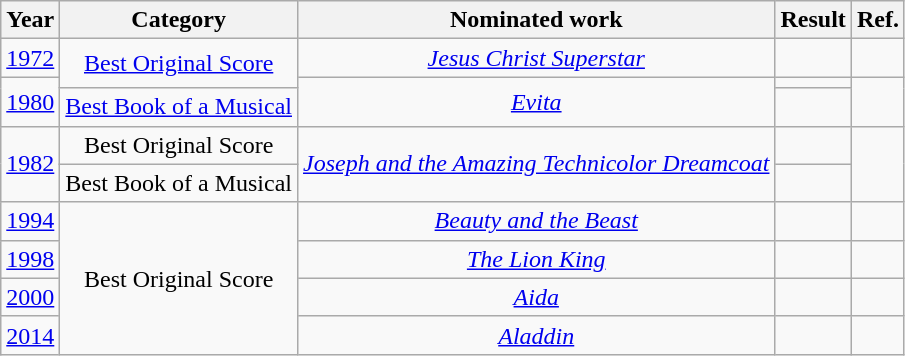<table class="wikitable plainrowheaders" style="text-align:center;">
<tr>
<th>Year</th>
<th>Category</th>
<th>Nominated work</th>
<th>Result</th>
<th>Ref.</th>
</tr>
<tr>
<td><a href='#'>1972</a></td>
<td rowspan="2"><a href='#'>Best Original Score</a></td>
<td><em><a href='#'>Jesus Christ Superstar</a></em></td>
<td></td>
<td></td>
</tr>
<tr>
<td rowspan="2"><a href='#'>1980</a></td>
<td rowspan="2"><em><a href='#'>Evita</a></em></td>
<td></td>
<td rowspan="2"></td>
</tr>
<tr>
<td><a href='#'>Best Book of a Musical</a></td>
<td></td>
</tr>
<tr>
<td rowspan="2"><a href='#'>1982</a></td>
<td>Best Original Score</td>
<td rowspan="2"><em><a href='#'>Joseph and the Amazing Technicolor Dreamcoat</a></em></td>
<td></td>
<td rowspan="2"></td>
</tr>
<tr>
<td>Best Book of a Musical</td>
<td></td>
</tr>
<tr>
<td><a href='#'>1994</a></td>
<td rowspan="4">Best Original Score</td>
<td><em><a href='#'>Beauty and the Beast</a></em></td>
<td></td>
<td></td>
</tr>
<tr>
<td><a href='#'>1998</a></td>
<td><em><a href='#'>The Lion King</a></em></td>
<td></td>
<td></td>
</tr>
<tr>
<td><a href='#'>2000</a></td>
<td><em><a href='#'>Aida</a></em></td>
<td></td>
<td></td>
</tr>
<tr>
<td><a href='#'>2014</a></td>
<td><em><a href='#'>Aladdin</a></em></td>
<td></td>
<td></td>
</tr>
</table>
